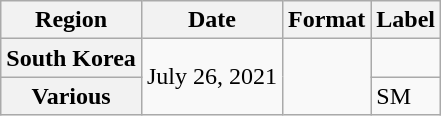<table class="wikitable plainrowheaders">
<tr>
<th scope="col">Region</th>
<th scope="col">Date</th>
<th scope="col">Format</th>
<th scope="col">Label</th>
</tr>
<tr>
<th scope="row">South Korea</th>
<td rowspan="2">July 26, 2021</td>
<td rowspan="2"></td>
<td></td>
</tr>
<tr>
<th scope="row">Various </th>
<td>SM</td>
</tr>
</table>
